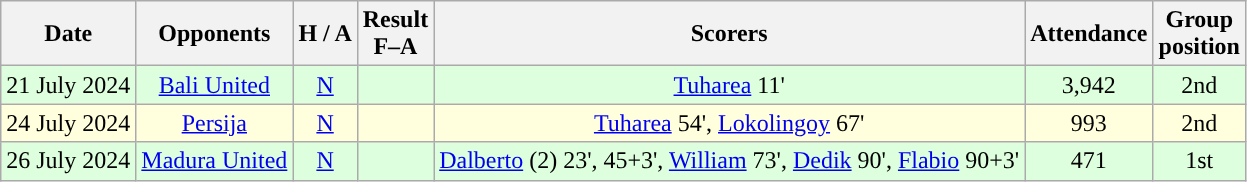<table class="wikitable" style="text-align:center">
<tr>
<th>Date</th>
<th>Opponents</th>
<th>H / A</th>
<th>Result<br>F–A</th>
<th>Scorers</th>
<th>Attendance</th>
<th>Group<br>position</th>
</tr>
<tr style="background:#ddffdd">
<td>21 July 2024</td>
<td><a href='#'>Bali United</a></td>
<td><a href='#'>N</a></td>
<td></td>
<td><a href='#'>Tuharea</a> 11'</td>
<td>3,942</td>
<td>2nd</td>
</tr>
<tr style="background:#ffffdd">
<td>24 July 2024</td>
<td><a href='#'>Persija</a></td>
<td><a href='#'>N</a></td>
<td></td>
<td><a href='#'>Tuharea</a> 54', <a href='#'>Lokolingoy</a> 67'</td>
<td>993</td>
<td>2nd</td>
</tr>
<tr style="background:#ddffdd">
<td>26 July 2024</td>
<td><a href='#'>Madura United</a></td>
<td><a href='#'>N</a></td>
<td></td>
<td><a href='#'>Dalberto</a> (2) 23', 45+3', <a href='#'>William</a> 73', <a href='#'>Dedik</a> 90', <a href='#'>Flabio</a> 90+3'</td>
<td>471</td>
<td>1st</td>
</tr>
</table>
